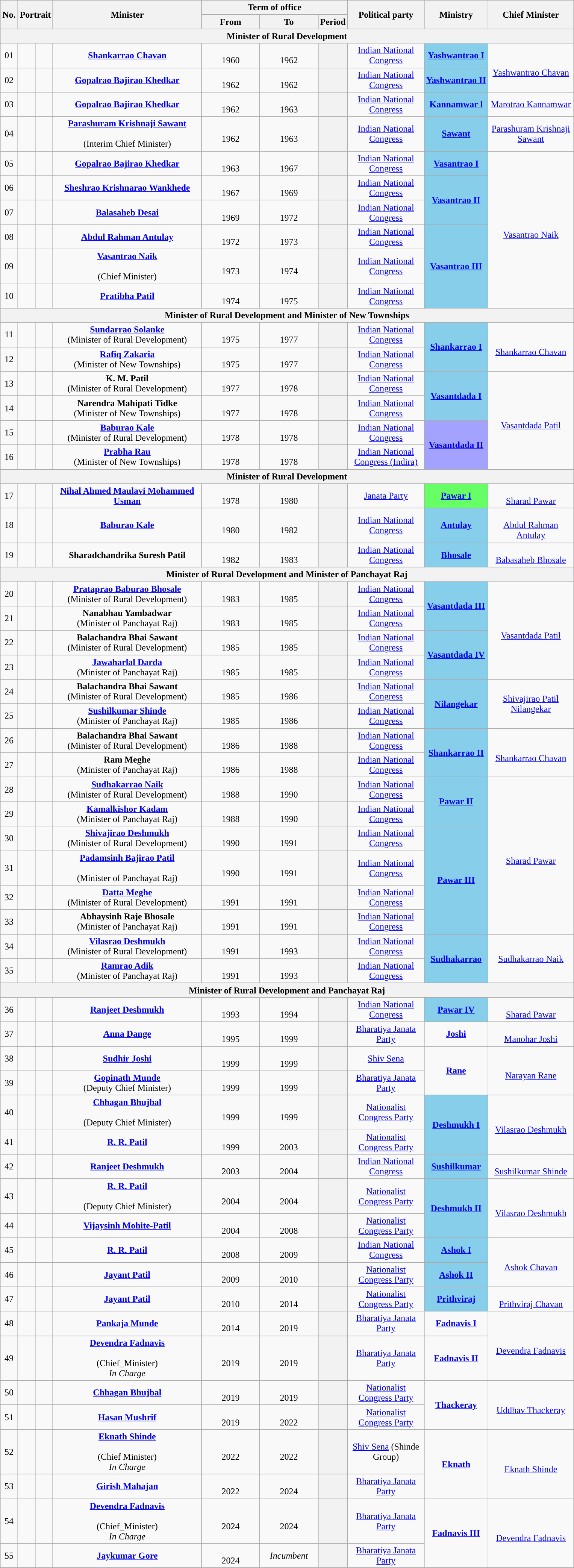<table class="wikitable" style="text-align:center">
<tr>
<th rowspan="2">No.</th>
<th rowspan="2" colspan="2">Portrait</th>
<th rowspan="2" style="width:16em">Minister<br></th>
<th colspan="3">Term of office</th>
<th rowspan="2" style="width:8em">Political party</th>
<th rowspan="2">Ministry</th>
<th rowspan="2" style="width:9em">Chief Minister</th>
</tr>
<tr>
<th style="width:6em">From</th>
<th style="width:6em">To</th>
<th>Period</th>
</tr>
<tr>
<th colspan="10">Minister of Rural Development</th>
</tr>
<tr>
<td>01</td>
<td style="color:inherit;background:"></td>
<td></td>
<td><strong><a href='#'>Shankarrao Chavan</a></strong>  <br> </td>
<td><br>1960</td>
<td><br>1962</td>
<th></th>
<td><a href='#'>Indian National Congress</a></td>
<td bgcolor="#87CEEB"><a href='#'><strong>Yashwantrao I</strong></a></td>
<td rowspan="2"> <br><a href='#'>Yashwantrao Chavan</a></td>
</tr>
<tr>
<td>02</td>
<td style="color:inherit;background:"></td>
<td></td>
<td><strong><a href='#'>Gopalrao Bajirao Khedkar</a></strong>   <br> </td>
<td><br>1962</td>
<td><br>1962</td>
<th></th>
<td><a href='#'>Indian National Congress</a></td>
<td bgcolor="#87CEEB"><a href='#'><strong>Yashwantrao II</strong></a></td>
</tr>
<tr>
<td>03</td>
<td style="color:inherit;background:"></td>
<td></td>
<td><strong><a href='#'>Gopalrao Bajirao Khedkar</a></strong> <br> </td>
<td><br>1962</td>
<td><br>1963</td>
<th></th>
<td><a href='#'>Indian National Congress</a></td>
<td bgcolor="#87CEEB"><a href='#'><strong>Kannamwar l</strong></a></td>
<td><a href='#'>Marotrao Kannamwar</a></td>
</tr>
<tr>
<td>04</td>
<td style="color:inherit;background:"></td>
<td></td>
<td><strong><a href='#'>Parashuram Krishnaji Sawant</a></strong> <br>  <br>(Interim Chief Minister)</td>
<td><br>1962</td>
<td><br>1963</td>
<th></th>
<td><a href='#'>Indian National Congress</a></td>
<td bgcolor="#87CEEB"><a href='#'><strong>Sawant</strong></a></td>
<td><a href='#'>Parashuram Krishnaji Sawant</a></td>
</tr>
<tr>
<td>05</td>
<td style="color:inherit;background:"></td>
<td></td>
<td><strong><a href='#'>Gopalrao Bajirao Khedkar</a></strong> <br> </td>
<td><br>1963</td>
<td><br>1967</td>
<th></th>
<td><a href='#'>Indian National Congress</a></td>
<td bgcolor="#87CEEB"><a href='#'><strong>Vasantrao I</strong></a></td>
<td rowspan="6"><br><a href='#'>Vasantrao Naik</a></td>
</tr>
<tr>
<td>06</td>
<td style="color:inherit;background:"></td>
<td></td>
<td><strong><a href='#'>Sheshrao Krishnarao Wankhede</a></strong> <br> </td>
<td><br>1967</td>
<td><br>1969</td>
<th></th>
<td><a href='#'>Indian National Congress</a></td>
<td rowspan="2" bgcolor="#87CEEB"><a href='#'><strong>Vasantrao II</strong></a></td>
</tr>
<tr>
<td>07</td>
<td style="color:inherit;background:"></td>
<td></td>
<td><strong><a href='#'>Balasaheb Desai</a></strong> <br> </td>
<td><br>1969</td>
<td><br>1972</td>
<th></th>
<td><a href='#'>Indian National Congress</a></td>
</tr>
<tr>
<td>08</td>
<td style="color:inherit;background:"></td>
<td></td>
<td><strong><a href='#'>Abdul Rahman Antulay</a></strong> <br> </td>
<td><br>1972</td>
<td><br>1973</td>
<th></th>
<td><a href='#'>Indian National Congress</a></td>
<td rowspan="3" bgcolor="#87CEEB"><a href='#'><strong>Vasantrao III</strong></a></td>
</tr>
<tr>
<td>09</td>
<td style="color:inherit;background:"></td>
<td></td>
<td><strong><a href='#'>Vasantrao Naik</a></strong> <br>  <br>(Chief Minister)</td>
<td><br>1973</td>
<td><br>1974</td>
<th></th>
<td><a href='#'>Indian National Congress</a></td>
</tr>
<tr>
<td>10</td>
<td style="color:inherit;background:"></td>
<td></td>
<td><strong><a href='#'>Pratibha Patil</a></strong> <br> </td>
<td><br>1974</td>
<td><br>1975</td>
<th></th>
<td><a href='#'>Indian National Congress</a></td>
</tr>
<tr>
<th colspan="10">Minister of Rural Development and Minister of New Townships</th>
</tr>
<tr>
<td>11</td>
<td style="color:inherit;background:"></td>
<td></td>
<td><strong><a href='#'>Sundarrao Solanke</a></strong><br> (Minister of Rural Development)<br> </td>
<td><br>1975</td>
<td><br>1977</td>
<th></th>
<td><a href='#'>Indian National Congress</a></td>
<td rowspan="2" bgcolor="#87CEEB"><a href='#'><strong>Shankarrao I</strong></a></td>
<td rowspan="2"><br><a href='#'>Shankarrao Chavan</a></td>
</tr>
<tr>
<td>12</td>
<td style="color:inherit;background:"></td>
<td></td>
<td><strong><a href='#'>Rafiq Zakaria</a></strong> <br> (Minister of New Townships)<br> </td>
<td><br>1975</td>
<td><br>1977</td>
<th></th>
<td><a href='#'>Indian National Congress</a></td>
</tr>
<tr>
<td>13</td>
<td style="color:inherit;background:"></td>
<td></td>
<td><strong>K. M. Patil</strong> <br> (Minister of Rural Development)<br> </td>
<td><br>1977</td>
<td><br>1978</td>
<th></th>
<td><a href='#'>Indian National Congress</a></td>
<td rowspan="2" bgcolor="#88CEEB"><a href='#'><strong>Vasantdada I</strong></a></td>
<td rowspan="4"><br><a href='#'>Vasantdada Patil</a></td>
</tr>
<tr>
<td>14</td>
<td style="color:inherit;background:"></td>
<td></td>
<td><strong>Narendra Mahipati Tidke</strong><br> (Minister of New Townships)<br> </td>
<td><br>1977</td>
<td><br>1978</td>
<th></th>
<td><a href='#'>Indian National Congress</a></td>
</tr>
<tr>
<td>15</td>
<td style="color:inherit;background:"></td>
<td></td>
<td><strong><a href='#'>Baburao Kale</a></strong> <br> (Minister of Rural Development)<br> </td>
<td><br>1978</td>
<td><br>1978</td>
<th></th>
<td><a href='#'>Indian National Congress</a></td>
<td rowspan="2" bgcolor="#A3A3FF"><a href='#'><strong>Vasantdada II</strong></a></td>
</tr>
<tr>
<td>16</td>
<td style="color:inherit;background:"></td>
<td></td>
<td><strong><a href='#'>Prabha Rau</a></strong> <br> (Minister of New Townships)<br> </td>
<td><br>1978</td>
<td><br>1978</td>
<th></th>
<td><a href='#'>Indian National Congress (Indira)</a></td>
</tr>
<tr>
<th colspan="10">Minister of Rural Development</th>
</tr>
<tr>
<td>17</td>
<td style="color:inherit;background:"></td>
<td></td>
<td><strong><a href='#'>Nihal Ahmed Maulavi Mohammed Usman</a></strong> <br> </td>
<td><br>1978</td>
<td><br>1980</td>
<th></th>
<td><a href='#'>Janata Party</a></td>
<td rowspan="1" bgcolor="#66FF66"><a href='#'><strong>Pawar I</strong></a></td>
<td rowspan="1"><br><a href='#'>Sharad Pawar</a></td>
</tr>
<tr>
<td>18</td>
<td style="color:inherit;background:"></td>
<td></td>
<td><strong><a href='#'>Baburao Kale</a></strong>  <br> </td>
<td><br>1980</td>
<td><br>1982</td>
<th></th>
<td><a href='#'>Indian National Congress</a></td>
<td rowspan="1" bgcolor="#87CEEB"><a href='#'><strong>Antulay</strong></a></td>
<td rowspan="1"> <br><a href='#'>Abdul Rahman Antulay</a></td>
</tr>
<tr>
<td>19</td>
<td style="color:inherit;background:"></td>
<td></td>
<td><strong>Sharadchandrika Suresh Patil</strong>  <br> </td>
<td><br>1982</td>
<td><br>1983</td>
<th></th>
<td><a href='#'>Indian National Congress</a></td>
<td rowspan="1" bgcolor="#87CEEB"><a href='#'><strong>Bhosale</strong></a></td>
<td rowspan="1"> <br><a href='#'>Babasaheb Bhosale</a></td>
</tr>
<tr>
<th colspan="10">Minister of Rural Development and Minister of Panchayat Raj</th>
</tr>
<tr>
<td>20</td>
<td style="color:inherit;background:"></td>
<td></td>
<td><strong><a href='#'>Prataprao Baburao Bhosale</a></strong> <br> (Minister of Rural Development)<br> </td>
<td><br>1983</td>
<td><br>1985</td>
<th></th>
<td><a href='#'>Indian National Congress</a></td>
<td rowspan="2" bgcolor="#87CEEB"><a href='#'><strong>Vasantdada III</strong></a></td>
<td rowspan="4"><br><a href='#'>Vasantdada Patil</a></td>
</tr>
<tr>
<td>21</td>
<td style="color:inherit;background:"></td>
<td></td>
<td><strong>Nanabhau Yambadwar</strong> <br> (Minister of Panchayat Raj)<br> </td>
<td><br>1983</td>
<td><br>1985</td>
<th></th>
<td><a href='#'>Indian National Congress</a></td>
</tr>
<tr>
<td>22</td>
<td style="color:inherit;background:"></td>
<td></td>
<td><strong>Balachandra Bhai Sawant</strong> <br> (Minister of Rural Development)<br> </td>
<td><br>1985</td>
<td><br>1985</td>
<th></th>
<td><a href='#'>Indian National Congress</a></td>
<td rowspan="2" bgcolor="#87CEEB"><a href='#'><strong>Vasantdada IV</strong></a></td>
</tr>
<tr>
<td>23</td>
<td style="color:inherit;background:"></td>
<td></td>
<td><strong><a href='#'>Jawaharlal Darda</a></strong>  <br>(Minister of Panchayat Raj)<br> </td>
<td><br>1985</td>
<td><br>1985</td>
<th></th>
<td><a href='#'>Indian National Congress</a></td>
</tr>
<tr>
<td>24</td>
<td style="color:inherit;background:"></td>
<td></td>
<td><strong>Balachandra Bhai Sawant</strong><br> (Minister of Rural Development)<br> </td>
<td><br>1985</td>
<td><br>1986</td>
<th></th>
<td><a href='#'>Indian National Congress</a></td>
<td rowspan="2" bgcolor="#87CEEB"><a href='#'><strong>Nilangekar</strong></a></td>
<td rowspan="2"><a href='#'>Shivajirao Patil Nilangekar</a></td>
</tr>
<tr>
<td>25</td>
<td style="color:inherit;background:"></td>
<td></td>
<td><strong><a href='#'>Sushilkumar Shinde</a></strong> <br>(Minister of Panchayat Raj)<br> </td>
<td><br>1985</td>
<td><br>1986</td>
<th></th>
<td><a href='#'>Indian National Congress</a></td>
</tr>
<tr>
<td>26</td>
<td style="color:inherit;background:"></td>
<td></td>
<td><strong>Balachandra Bhai Sawant</strong> <br> (Minister of Rural Development)<br> </td>
<td><br>1986</td>
<td><br>1988</td>
<th></th>
<td><a href='#'>Indian National Congress</a></td>
<td rowspan="2"bgcolor="#87CEEB"><a href='#'><strong>Shankarrao II</strong></a></td>
<td rowspan="2"> <br><a href='#'>Shankarrao Chavan</a></td>
</tr>
<tr>
<td>27</td>
<td style="color:inherit;background:"></td>
<td></td>
<td><strong>Ram Meghe</strong><br>(Minister of Panchayat Raj)<br> </td>
<td><br>1986</td>
<td><br>1988</td>
<th></th>
<td><a href='#'>Indian National Congress</a></td>
</tr>
<tr>
<td>28</td>
<td style="color:inherit;background:"></td>
<td></td>
<td><strong><a href='#'>Sudhakarrao Naik</a></strong><br> (Minister of Rural Development)<br> </td>
<td><br>1988</td>
<td><br>1990</td>
<th></th>
<td><a href='#'>Indian National Congress</a></td>
<td rowspan="2" bgcolor="#87CEEB"><a href='#'><strong>Pawar II</strong></a></td>
<td rowspan="6"> <br><a href='#'>Sharad Pawar</a></td>
</tr>
<tr>
<td>29</td>
<td style="color:inherit;background:"></td>
<td></td>
<td><strong><a href='#'>Kamalkishor Kadam</a></strong> <br> (Minister of Panchayat Raj)<br> </td>
<td><br>1988</td>
<td><br>1990</td>
<th></th>
<td><a href='#'>Indian National Congress</a></td>
</tr>
<tr>
<td>30</td>
<td style="color:inherit;background:"></td>
<td></td>
<td><strong><a href='#'>Shivajirao Deshmukh</a></strong><br> (Minister of Rural Development)<br> </td>
<td><br>1990</td>
<td><br>1991</td>
<th></th>
<td><a href='#'>Indian National Congress</a></td>
<td rowspan="4" bgcolor="#87CEEB"><a href='#'><strong>Pawar III</strong></a></td>
</tr>
<tr>
<td>31</td>
<td style="color:inherit;background:"></td>
<td></td>
<td><strong><a href='#'>Padamsinh Bajirao Patil</a></strong> <br> <br> (Minister of Panchayat Raj)<br> </td>
<td><br>1990</td>
<td><br>1991</td>
<th></th>
<td><a href='#'>Indian National Congress</a></td>
</tr>
<tr>
<td>32</td>
<td style="color:inherit;background:"></td>
<td></td>
<td><strong><a href='#'>Datta Meghe</a></strong> <br>(Minister of Rural Development)<br> </td>
<td><br>1991</td>
<td><br>1991</td>
<th></th>
<td><a href='#'>Indian National Congress</a></td>
</tr>
<tr>
<td>33</td>
<td style="color:inherit;background:"></td>
<td></td>
<td><strong>Abhaysinh Raje Bhosale</strong> <br>(Minister of Panchayat Raj)<br> </td>
<td><br>1991</td>
<td><br>1991</td>
<th></th>
<td><a href='#'>Indian National Congress</a></td>
</tr>
<tr>
<td>34</td>
<td style="color:inherit;background:"></td>
<td></td>
<td><strong><a href='#'>Vilasrao Deshmukh</a></strong><br>(Minister of Rural Development)<br> </td>
<td><br>1991</td>
<td><br>1993</td>
<th></th>
<td><a href='#'>Indian National Congress</a></td>
<td rowspan="2" bgcolor="#87CEEB"><a href='#'><strong>Sudhakarrao</strong></a></td>
<td rowspan="2"><a href='#'>Sudhakarrao Naik</a></td>
</tr>
<tr>
<td>35</td>
<td style="color:inherit;background:"></td>
<td></td>
<td><strong><a href='#'>Ramrao Adik</a></strong> <br>(Minister of Panchayat Raj)<br> </td>
<td><br>1991</td>
<td><br>1993</td>
<th></th>
<td><a href='#'>Indian National Congress</a></td>
</tr>
<tr>
<th colspan="10">Minister of Rural Development and Panchayat Raj</th>
</tr>
<tr>
<td>36</td>
<td style="color:inherit;background:"></td>
<td></td>
<td><strong><a href='#'>Ranjeet Deshmukh</a></strong><br> </td>
<td><br>1993</td>
<td><br>1994</td>
<th></th>
<td><a href='#'>Indian National Congress</a></td>
<td rowspan="1" bgcolor="#87CEEB"><a href='#'><strong>Pawar IV</strong></a></td>
<td rowspan="1"> <br><a href='#'>Sharad Pawar</a></td>
</tr>
<tr>
<td>37</td>
<td style="color:inherit;background:"></td>
<td></td>
<td><strong><a href='#'>Anna Dange</a></strong> <br> </td>
<td><br>1995</td>
<td><br>1999</td>
<th></th>
<td><a href='#'>Bharatiya Janata Party</a></td>
<td rowspan="1"><a href='#'><strong>Joshi</strong></a></td>
<td rowspan="1"> <br><a href='#'>Manohar Joshi</a></td>
</tr>
<tr>
<td>38</td>
<td style="color:inherit;background:"></td>
<td></td>
<td><strong><a href='#'>Sudhir Joshi</a></strong> <br> </td>
<td><br>1999</td>
<td><br>1999</td>
<th></th>
<td><a href='#'>Shiv Sena</a></td>
<td rowspan="2"><a href='#'><strong>Rane</strong></a></td>
<td rowspan="2"> <br><a href='#'>Narayan Rane</a></td>
</tr>
<tr>
<td>39</td>
<td style="color:inherit;background:"></td>
<td></td>
<td><strong><a href='#'>Gopinath Munde</a></strong> <br>  (Deputy Chief Minister)</td>
<td><br>1999</td>
<td><br>1999</td>
<th></th>
<td><a href='#'>Bharatiya Janata Party</a></td>
</tr>
<tr>
<td>40</td>
<td style="color:inherit;background:"></td>
<td></td>
<td><strong><a href='#'>Chhagan Bhujbal</a></strong><br> <br>(Deputy Chief Minister)</td>
<td><br>1999</td>
<td><br>1999</td>
<th></th>
<td><a href='#'>Nationalist Congress Party</a></td>
<td rowspan="2" bgcolor="#87CEEB"><a href='#'><strong>Deshmukh I</strong></a></td>
<td rowspan="2"> <br><a href='#'>Vilasrao Deshmukh</a></td>
</tr>
<tr>
<td>41</td>
<td style="color:inherit;background:"></td>
<td></td>
<td><strong><a href='#'>R. R. Patil</a></strong> <br> </td>
<td><br>1999</td>
<td><br>2003</td>
<th></th>
<td><a href='#'>Nationalist Congress Party</a></td>
</tr>
<tr>
<td>42</td>
<td style="color:inherit;background:"></td>
<td></td>
<td><strong><a href='#'>Ranjeet Deshmukh</a></strong><br> </td>
<td><br>2003</td>
<td><br>2004</td>
<th></th>
<td><a href='#'>Indian National Congress</a></td>
<td rowspan="1" bgcolor="#87CEEB"><a href='#'><strong>Sushilkumar</strong></a></td>
<td rowspan="1"> <br><a href='#'>Sushilkumar Shinde</a></td>
</tr>
<tr>
<td>43</td>
<td style="color:inherit;background:"></td>
<td></td>
<td><strong><a href='#'>R. R. Patil</a></strong> <br> <br>(Deputy Chief Minister)</td>
<td><br>2004</td>
<td><br>2004</td>
<th></th>
<td><a href='#'>Nationalist Congress Party</a></td>
<td rowspan="2" bgcolor="#87CEEB"><a href='#'><strong>Deshmukh II</strong></a></td>
<td rowspan="2"> <br><a href='#'>Vilasrao Deshmukh</a></td>
</tr>
<tr>
<td>44</td>
<td style="color:inherit;background:"></td>
<td></td>
<td><strong><a href='#'>Vijaysinh Mohite-Patil</a></strong> <br> </td>
<td><br>2004</td>
<td><br>2008</td>
<th></th>
<td><a href='#'>Nationalist Congress Party</a></td>
</tr>
<tr>
<td>45</td>
<td style="color:inherit;background:"></td>
<td></td>
<td><strong><a href='#'>R. R. Patil</a></strong>  <br> </td>
<td><br>2008</td>
<td><br>2009</td>
<th></th>
<td><a href='#'>Indian National Congress</a></td>
<td rowspan="1" bgcolor="#87CEEB"><a href='#'><strong>Ashok I</strong></a></td>
<td rowspan="2"><br><a href='#'>Ashok Chavan</a></td>
</tr>
<tr>
<td>46</td>
<td style="color:inherit;background:"></td>
<td></td>
<td><strong><a href='#'>Jayant Patil</a></strong> <br> </td>
<td><br>2009</td>
<td><br>2010</td>
<th></th>
<td><a href='#'>Nationalist Congress Party</a></td>
<td rowspan="1"bgcolor="#87CEEB"><a href='#'><strong>Ashok II</strong></a></td>
</tr>
<tr>
<td>47</td>
<td style="color:inherit;background:"></td>
<td></td>
<td><strong><a href='#'>Jayant Patil</a></strong> <br> </td>
<td><br>2010</td>
<td><br>2014</td>
<th></th>
<td><a href='#'>Nationalist Congress Party</a></td>
<td rowspan="1" bgcolor="#87CEEB"><a href='#'><strong>Prithviraj</strong></a></td>
<td rowspan="1"><br><a href='#'>Prithviraj Chavan</a></td>
</tr>
<tr>
<td>48</td>
<td style="color:inherit;background:"></td>
<td></td>
<td><strong><a href='#'>Pankaja Munde</a></strong> <br> </td>
<td><br>2014</td>
<td><br>2019</td>
<th></th>
<td rowspan="1"><a href='#'>Bharatiya Janata Party</a></td>
<td rowspan="1"><a href='#'><strong>Fadnavis I</strong></a></td>
<td rowspan="2"> <br><a href='#'>Devendra Fadnavis</a></td>
</tr>
<tr>
<td>49</td>
<td style="color:inherit;background:"></td>
<td></td>
<td><strong><a href='#'>Devendra Fadnavis</a></strong>  <br> <br>(Chief_Minister) <br><em>In Charge</em></td>
<td><br>2019</td>
<td><br>2019</td>
<th></th>
<td><a href='#'>Bharatiya Janata Party</a></td>
<td rowspan="1"><a href='#'><strong>Fadnavis II</strong></a></td>
</tr>
<tr>
<td>50</td>
<td style="color:inherit;background:"></td>
<td></td>
<td><strong><a href='#'>Chhagan Bhujbal</a></strong> <br> </td>
<td><br>2019</td>
<td><br>2019</td>
<th></th>
<td><a href='#'>Nationalist Congress Party</a></td>
<td rowspan="2"><a href='#'><strong>Thackeray</strong></a></td>
<td rowspan="2"> <br><a href='#'>Uddhav Thackeray</a></td>
</tr>
<tr>
<td>51</td>
<td style="color:inherit;background:"></td>
<td></td>
<td><strong><a href='#'>Hasan Mushrif</a></strong>  <br> </td>
<td><br>2019</td>
<td><br>2022</td>
<th></th>
<td><a href='#'>Nationalist Congress Party</a></td>
</tr>
<tr>
<td>52</td>
<td style="color:inherit;background:"></td>
<td></td>
<td><strong><a href='#'>Eknath Shinde</a></strong> <br>  <br>(Chief Minister)<br><em>In Charge</em></td>
<td><br>2022</td>
<td><br>2022</td>
<th></th>
<td><a href='#'>Shiv Sena</a> (Shinde Group)</td>
<td rowspan="2"><a href='#'><strong>Eknath</strong></a></td>
<td rowspan="2"> <br><a href='#'>Eknath Shinde</a></td>
</tr>
<tr>
<td>53</td>
<td style="color:inherit;background:"></td>
<td></td>
<td><strong><a href='#'>Girish Mahajan</a></strong> <br> </td>
<td><br>2022</td>
<td><br>2024</td>
<th></th>
<td><a href='#'>Bharatiya Janata Party</a></td>
</tr>
<tr>
<td>54</td>
<td style="color:inherit;background:"></td>
<td></td>
<td><strong><a href='#'>Devendra Fadnavis</a></strong>  <br> <br>(Chief_Minister) <br><em>In Charge</em></td>
<td><br>2024</td>
<td><br>2024</td>
<th></th>
<td><a href='#'>Bharatiya Janata Party</a></td>
<td rowspan="2"><a href='#'><strong>Fadnavis III</strong></a></td>
<td rowspan="2"> <br><a href='#'>Devendra Fadnavis</a></td>
</tr>
<tr>
<td>55</td>
<td style="color:inherit;background:"></td>
<td></td>
<td><strong><a href='#'>Jaykumar Gore</a></strong> <br> </td>
<td><br>2024</td>
<td><em>Incumbent</em></td>
<th></th>
<td><a href='#'>Bharatiya Janata Party</a></td>
</tr>
<tr>
</tr>
</table>
